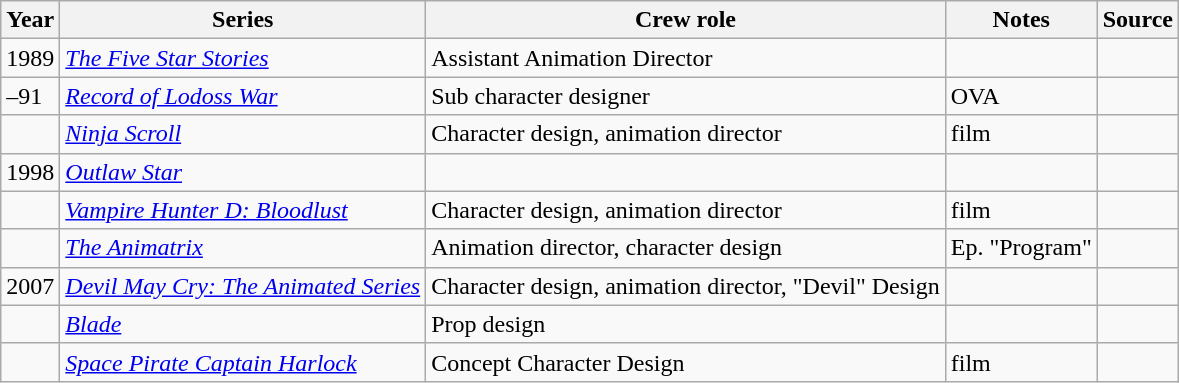<table class="wikitable sortable plainrowheaders">
<tr>
<th>Year</th>
<th>Series</th>
<th>Crew role</th>
<th class="unsortable">Notes</th>
<th class="unsortable">Source</th>
</tr>
<tr>
<td>1989</td>
<td><em><a href='#'>The Five Star Stories</a></em></td>
<td>Assistant Animation Director</td>
<td></td>
<td></td>
</tr>
<tr>
<td>–91</td>
<td><em><a href='#'>Record of Lodoss War</a></em></td>
<td>Sub character designer</td>
<td>OVA</td>
<td></td>
</tr>
<tr>
<td></td>
<td><em><a href='#'>Ninja Scroll</a></em></td>
<td>Character design, animation director</td>
<td>film</td>
<td></td>
</tr>
<tr>
<td>1998</td>
<td><em><a href='#'>Outlaw Star</a></em></td>
<td></td>
<td></td>
<td></td>
</tr>
<tr>
<td></td>
<td><em><a href='#'>Vampire Hunter D: Bloodlust</a></em></td>
<td>Character design, animation director</td>
<td>film</td>
<td></td>
</tr>
<tr>
<td></td>
<td><em><a href='#'>The Animatrix</a></em></td>
<td>Animation director, character design</td>
<td>Ep. "Program"</td>
<td></td>
</tr>
<tr>
<td>2007</td>
<td><em><a href='#'>Devil May Cry: The Animated Series</a></em></td>
<td>Character design, animation director, "Devil" Design</td>
<td></td>
<td></td>
</tr>
<tr>
<td></td>
<td><em><a href='#'>Blade</a></em></td>
<td>Prop design</td>
<td></td>
<td></td>
</tr>
<tr>
<td></td>
<td><em><a href='#'>Space Pirate Captain Harlock</a></em></td>
<td>Concept Character Design</td>
<td>film</td>
<td></td>
</tr>
</table>
